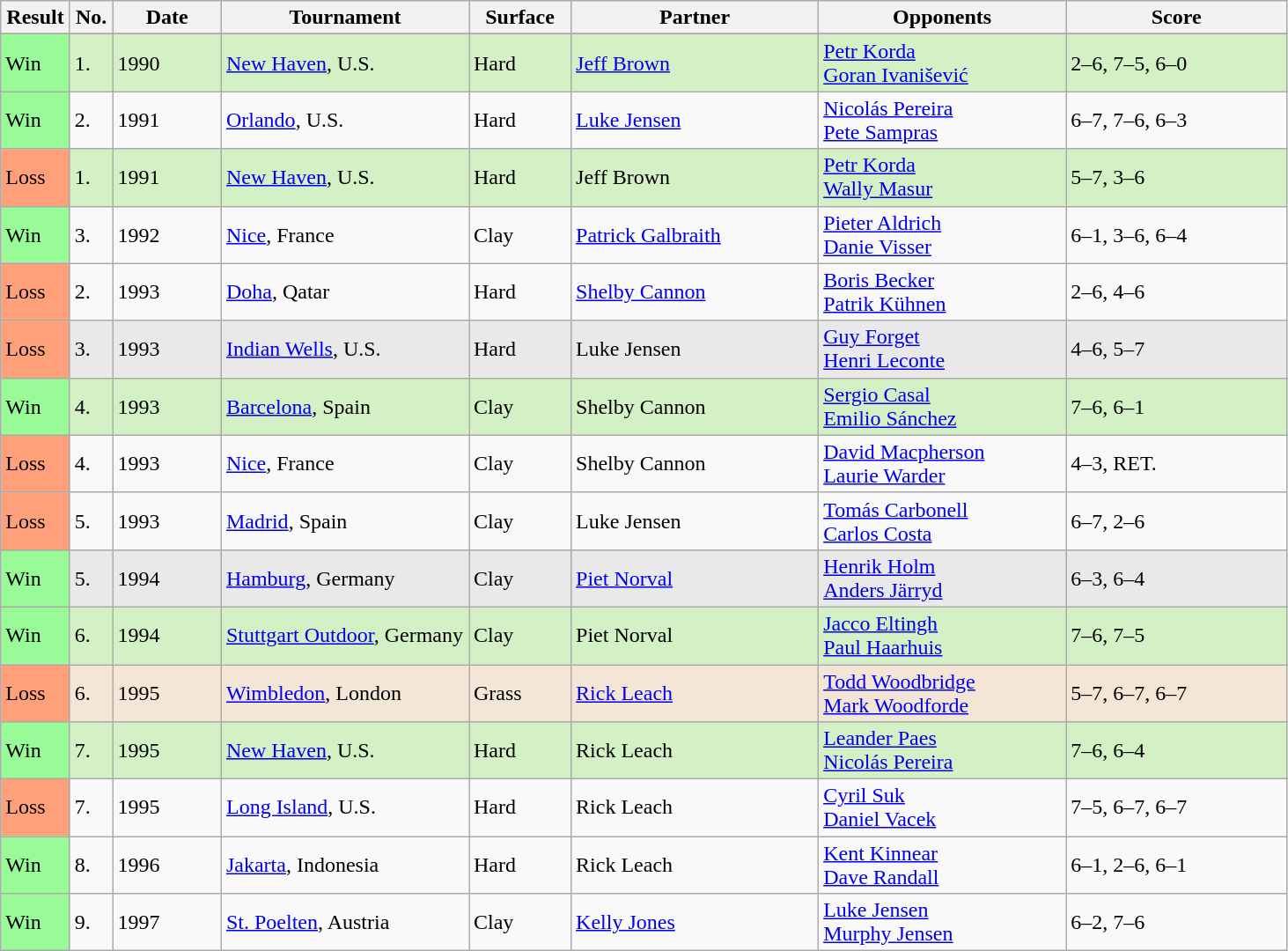<table class="sortable wikitable">
<tr>
<th style="width:45px">Result</th>
<th style="width:25px">No.</th>
<th style="width:75px">Date</th>
<th style="width:180px">Tournament</th>
<th style="width:70px">Surface</th>
<th style="width:180px">Partner</th>
<th style="width:180px">Opponents</th>
<th style="width:160px" class="unsortable">Score</th>
</tr>
<tr>
</tr>
<tr bgcolor="#d4f1c5">
<td style="background:#98fb98;">Win</td>
<td>1.</td>
<td>1990</td>
<td><a href='#'>New Haven</a>, U.S.</td>
<td>Hard</td>
<td> <a href='#'>Jeff Brown</a></td>
<td> <a href='#'>Petr Korda</a> <br>  <a href='#'>Goran Ivanišević</a></td>
<td>2–6, 7–5, 6–0</td>
</tr>
<tr>
<td style="background:#98fb98;">Win</td>
<td>2.</td>
<td>1991</td>
<td><a href='#'>Orlando</a>, U.S.</td>
<td>Hard</td>
<td> <a href='#'>Luke Jensen</a></td>
<td> <a href='#'>Nicolás Pereira</a> <br>  <a href='#'>Pete Sampras</a></td>
<td>6–7, 7–6, 6–3</td>
</tr>
<tr bgcolor="#d4f1c5">
<td style="background:#ffa07a;">Loss</td>
<td>1.</td>
<td>1991</td>
<td><a href='#'>New Haven</a>, U.S.</td>
<td>Hard</td>
<td> Jeff Brown</td>
<td> <a href='#'>Petr Korda</a> <br>  <a href='#'>Wally Masur</a></td>
<td>5–7, 3–6</td>
</tr>
<tr>
<td style="background:#98fb98;">Win</td>
<td>3.</td>
<td>1992</td>
<td><a href='#'>Nice</a>, France</td>
<td>Clay</td>
<td> <a href='#'>Patrick Galbraith</a></td>
<td> <a href='#'>Pieter Aldrich</a> <br>  <a href='#'>Danie Visser</a></td>
<td>6–1, 3–6, 6–4</td>
</tr>
<tr>
<td style="background:#ffa07a;">Loss</td>
<td>2.</td>
<td>1993</td>
<td><a href='#'>Doha</a>, Qatar</td>
<td>Hard</td>
<td> <a href='#'>Shelby Cannon</a></td>
<td> <a href='#'>Boris Becker</a> <br>  <a href='#'>Patrik Kühnen</a></td>
<td>2–6, 4–6</td>
</tr>
<tr bgcolor="#e9e9e9">
<td style="background:#ffa07a;">Loss</td>
<td>3.</td>
<td>1993</td>
<td><a href='#'>Indian Wells</a>, U.S.</td>
<td>Hard</td>
<td> Luke Jensen</td>
<td> <a href='#'>Guy Forget</a> <br>  <a href='#'>Henri Leconte</a></td>
<td>4–6, 5–7</td>
</tr>
<tr bgcolor="#d4f1c5">
<td style="background:#98fb98;">Win</td>
<td>4.</td>
<td>1993</td>
<td><a href='#'>Barcelona</a>, Spain</td>
<td>Clay</td>
<td> Shelby Cannon</td>
<td> <a href='#'>Sergio Casal</a> <br>  <a href='#'>Emilio Sánchez</a></td>
<td>7–6, 6–1</td>
</tr>
<tr>
<td style="background:#ffa07a;">Loss</td>
<td>4.</td>
<td>1993</td>
<td><a href='#'>Nice</a>, France</td>
<td>Clay</td>
<td> Shelby Cannon</td>
<td> <a href='#'>David Macpherson</a> <br>  <a href='#'>Laurie Warder</a></td>
<td>4–3, RET.</td>
</tr>
<tr>
<td style="background:#ffa07a;">Loss</td>
<td>5.</td>
<td>1993</td>
<td><a href='#'>Madrid</a>, Spain</td>
<td>Clay</td>
<td> Luke Jensen</td>
<td> <a href='#'>Tomás Carbonell</a> <br>  <a href='#'>Carlos Costa</a></td>
<td>6–7, 2–6</td>
</tr>
<tr bgcolor="#e9e9e9">
<td style="background:#98fb98;">Win</td>
<td>5.</td>
<td>1994</td>
<td><a href='#'>Hamburg</a>, Germany</td>
<td>Clay</td>
<td> <a href='#'>Piet Norval</a></td>
<td> <a href='#'>Henrik Holm</a> <br>  <a href='#'>Anders Järryd</a></td>
<td>6–3, 6–4</td>
</tr>
<tr bgcolor="#d4f1c5">
<td style="background:#98fb98;">Win</td>
<td>6.</td>
<td>1994</td>
<td><a href='#'>Stuttgart Outdoor</a>, Germany</td>
<td>Clay</td>
<td> Piet Norval</td>
<td> <a href='#'>Jacco Eltingh</a> <br>  <a href='#'>Paul Haarhuis</a></td>
<td>7–6, 7–5</td>
</tr>
<tr bgcolor="#f3e6d7">
<td style="background:#ffa07a;">Loss</td>
<td>6.</td>
<td>1995</td>
<td><a href='#'>Wimbledon</a>, London</td>
<td>Grass</td>
<td> <a href='#'>Rick Leach</a></td>
<td> <a href='#'>Todd Woodbridge</a> <br>  <a href='#'>Mark Woodforde</a></td>
<td>5–7, 6–7, 6–7</td>
</tr>
<tr bgcolor="#d4f1c5">
<td style="background:#98fb98;">Win</td>
<td>7.</td>
<td>1995</td>
<td><a href='#'>New Haven</a>, U.S.</td>
<td>Hard</td>
<td> Rick Leach</td>
<td> <a href='#'>Leander Paes</a> <br>  <a href='#'>Nicolás Pereira</a></td>
<td>7–6, 6–4</td>
</tr>
<tr>
<td style="background:#ffa07a;">Loss</td>
<td>7.</td>
<td>1995</td>
<td><a href='#'>Long Island</a>, U.S.</td>
<td>Hard</td>
<td> Rick Leach</td>
<td> <a href='#'>Cyril Suk</a> <br>  <a href='#'>Daniel Vacek</a></td>
<td>7–5, 6–7, 6–7</td>
</tr>
<tr>
<td style="background:#98fb98;">Win</td>
<td>8.</td>
<td>1996</td>
<td><a href='#'>Jakarta</a>, Indonesia</td>
<td>Hard</td>
<td> Rick Leach</td>
<td> <a href='#'>Kent Kinnear</a> <br>  <a href='#'>Dave Randall</a></td>
<td>6–1, 2–6, 6–1</td>
</tr>
<tr>
<td style="background:#98fb98;">Win</td>
<td>9.</td>
<td>1997</td>
<td><a href='#'>St. Poelten</a>, Austria</td>
<td>Clay</td>
<td> <a href='#'>Kelly Jones</a></td>
<td> <a href='#'>Luke Jensen</a> <br>  <a href='#'>Murphy Jensen</a></td>
<td>6–2, 7–6</td>
</tr>
</table>
